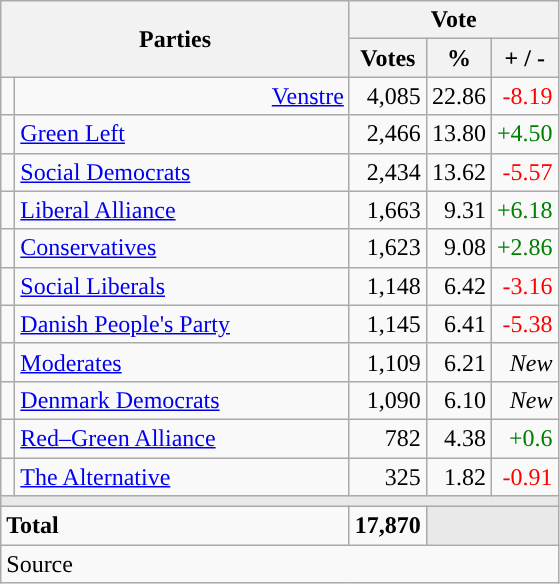<table class="wikitable" style="text-align:right;">
<tr>
<th style="text-align:centre;" rowspan="2" colspan="2" width="225">Parties</th>
<th colspan="3">Vote</th>
</tr>
<tr>
<th width="15">Votes</th>
<th width="15">%</th>
<th width="15">+ / -</th>
</tr>
<tr>
<td width=2 bgcolor=></td>
<td><a href='#'>Venstre</a></td>
<td>4,085</td>
<td>22.86</td>
<td style=color:red;>-8.19</td>
</tr>
<tr>
<td width=2 bgcolor=></td>
<td align=left><a href='#'>Green Left</a></td>
<td>2,466</td>
<td>13.80</td>
<td style=color:green;>+4.50</td>
</tr>
<tr>
<td width=2 bgcolor=></td>
<td align=left><a href='#'>Social Democrats</a></td>
<td>2,434</td>
<td>13.62</td>
<td style=color:red;>-5.57</td>
</tr>
<tr>
<td width=2 bgcolor=></td>
<td align=left><a href='#'>Liberal Alliance</a></td>
<td>1,663</td>
<td>9.31</td>
<td style=color:green;>+6.18</td>
</tr>
<tr>
<td width=2 bgcolor=></td>
<td align=left><a href='#'>Conservatives</a></td>
<td>1,623</td>
<td>9.08</td>
<td style=color:green;>+2.86</td>
</tr>
<tr>
<td width=2 bgcolor=></td>
<td align=left><a href='#'>Social Liberals</a></td>
<td>1,148</td>
<td>6.42</td>
<td style=color:red;>-3.16</td>
</tr>
<tr>
<td width=2 bgcolor=></td>
<td align=left><a href='#'>Danish People's Party</a></td>
<td>1,145</td>
<td>6.41</td>
<td style=color:red;>-5.38</td>
</tr>
<tr>
<td width=2 bgcolor=></td>
<td align=left><a href='#'>Moderates</a></td>
<td>1,109</td>
<td>6.21</td>
<td><em>New</em></td>
</tr>
<tr>
<td width=2 bgcolor=></td>
<td align=left><a href='#'>Denmark Democrats</a></td>
<td>1,090</td>
<td>6.10</td>
<td><em>New</em></td>
</tr>
<tr>
<td width=2 bgcolor=></td>
<td align=left><a href='#'>Red–Green Alliance</a></td>
<td>782</td>
<td>4.38</td>
<td style=color:green;>+0.6</td>
</tr>
<tr>
<td width=2 bgcolor=></td>
<td align=left><a href='#'>The Alternative</a></td>
<td>325</td>
<td>1.82</td>
<td style=color:red;>-0.91</td>
</tr>
<tr>
<td colspan="7" bgcolor="#E9E9E9"></td>
</tr>
<tr>
<td align="left" colspan="2"><strong>Total</strong></td>
<td><strong>17,870</strong></td>
<td bgcolor=#E9E9E9 colspan=2></td>
</tr>
<tr>
<td align="left" colspan="6">Source</td>
</tr>
</table>
